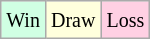<table class="wikitable">
<tr>
<td style="background:#d0ffe3;"><small>Win</small></td>
<td style="background:#ffd;"><small>Draw</small></td>
<td style="background:#ffd0e3;"><small>Loss</small></td>
</tr>
</table>
